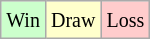<table class="wikitable">
<tr>
<td style="background: #CCFFCC;"><small>Win</small></td>
<td style="background: #FFFFCC;"><small>Draw</small></td>
<td style="background: #FFCCCC;"><small>Loss</small></td>
</tr>
</table>
